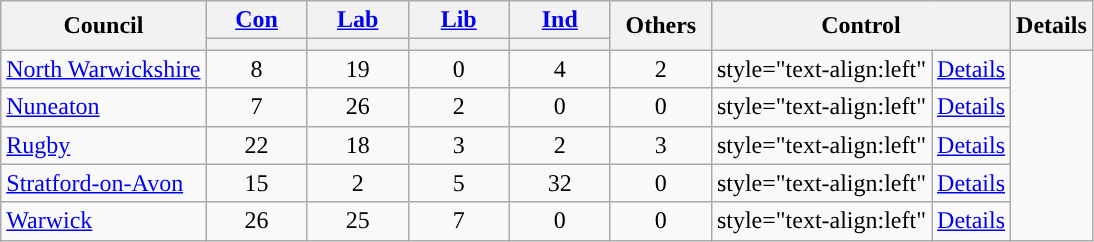<table class="wikitable" style="text-align:center;">
<tr>
<th rowspan=2>Council</th>
<th style="width:60px;"><a href='#'>Con</a></th>
<th style="width:60px;"><a href='#'>Lab</a></th>
<th style="width:60px;"><a href='#'>Lib</a></th>
<th style="width:60px;"><a href='#'>Ind</a></th>
<th style="width:60px;" rowspan=2>Others</th>
<th rowspan=2 colspan=2>Control</th>
<th rowspan=2>Details</th>
</tr>
<tr>
<th style="background:"></th>
<th style="background:"></th>
<th style="background:"></th>
<th style="background:"></th>
</tr>
<tr>
<td style="text-align:left"><a href='#'>North Warwickshire</a></td>
<td>8</td>
<td>19</td>
<td>0</td>
<td>4</td>
<td>2</td>
<td>style="text-align:left" </td>
<td style="text-align:left"><a href='#'>Details</a></td>
</tr>
<tr>
<td style="text-align:left"><a href='#'>Nuneaton</a></td>
<td>7</td>
<td>26</td>
<td>2</td>
<td>0</td>
<td>0</td>
<td>style="text-align:left" </td>
<td style="text-align:left"><a href='#'>Details</a></td>
</tr>
<tr>
<td style="text-align:left"><a href='#'>Rugby</a></td>
<td>22</td>
<td>18</td>
<td>3</td>
<td>2</td>
<td>3</td>
<td>style="text-align:left" </td>
<td style="text-align:left"><a href='#'>Details</a></td>
</tr>
<tr>
<td style="text-align:left"><a href='#'>Stratford-on-Avon</a></td>
<td>15</td>
<td>2</td>
<td>5</td>
<td>32</td>
<td>0</td>
<td>style="text-align:left" </td>
<td style="text-align:left"><a href='#'>Details</a></td>
</tr>
<tr>
<td style="text-align:left"><a href='#'>Warwick</a></td>
<td>26</td>
<td>25</td>
<td>7</td>
<td>0</td>
<td>0</td>
<td>style="text-align:left" </td>
<td style="text-align:left"><a href='#'>Details</a></td>
</tr>
</table>
